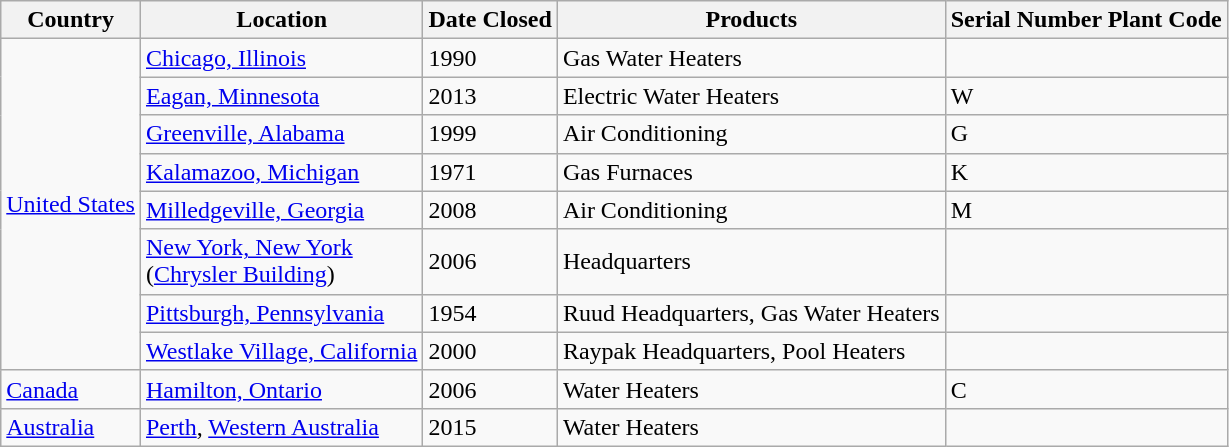<table class="wikitable">
<tr>
<th>Country</th>
<th>Location</th>
<th>Date Closed</th>
<th>Products</th>
<th>Serial Number Plant Code</th>
</tr>
<tr>
<td rowspan=8><a href='#'>United States</a></td>
<td><a href='#'>Chicago, Illinois</a><br></td>
<td>1990</td>
<td>Gas Water Heaters</td>
<td></td>
</tr>
<tr>
<td><a href='#'>Eagan, Minnesota</a><br></td>
<td>2013</td>
<td>Electric Water Heaters</td>
<td>W</td>
</tr>
<tr>
<td><a href='#'>Greenville, Alabama</a><br></td>
<td>1999</td>
<td>Air Conditioning</td>
<td>G</td>
</tr>
<tr>
<td><a href='#'>Kalamazoo, Michigan</a></td>
<td>1971</td>
<td>Gas Furnaces</td>
<td>K</td>
</tr>
<tr>
<td><a href='#'>Milledgeville, Georgia</a><br></td>
<td>2008</td>
<td>Air Conditioning</td>
<td>M</td>
</tr>
<tr>
<td><a href='#'>New York, New York</a><br>(<a href='#'>Chrysler Building</a>)</td>
<td>2006</td>
<td>Headquarters</td>
<td></td>
</tr>
<tr>
<td><a href='#'>Pittsburgh, Pennsylvania</a><br></td>
<td>1954</td>
<td>Ruud Headquarters, Gas Water Heaters</td>
<td></td>
</tr>
<tr>
<td><a href='#'>Westlake Village, California</a><br></td>
<td>2000</td>
<td>Raypak Headquarters, Pool Heaters</td>
<td></td>
</tr>
<tr>
<td><a href='#'>Canada</a></td>
<td><a href='#'>Hamilton, Ontario</a><br></td>
<td>2006</td>
<td>Water Heaters</td>
<td>C</td>
</tr>
<tr>
<td><a href='#'>Australia</a></td>
<td><a href='#'>Perth</a>, <a href='#'>Western Australia</a><br></td>
<td>2015</td>
<td>Water Heaters</td>
<td></td>
</tr>
</table>
